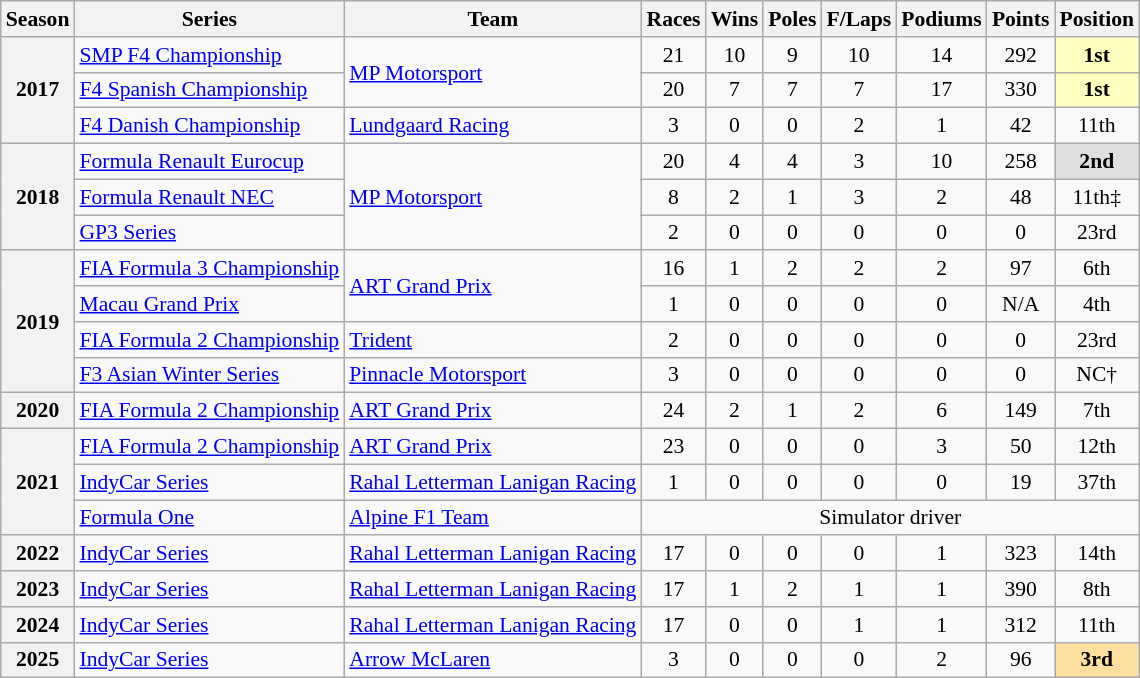<table class="wikitable" style="font-size: 90%; text-align:center">
<tr>
<th>Season</th>
<th>Series</th>
<th>Team</th>
<th>Races</th>
<th>Wins</th>
<th>Poles</th>
<th>F/Laps</th>
<th>Podiums</th>
<th>Points</th>
<th>Position</th>
</tr>
<tr>
<th rowspan=3>2017</th>
<td align=left><a href='#'>SMP F4 Championship</a></td>
<td rowspan=2 align=left><a href='#'>MP Motorsport</a></td>
<td>21</td>
<td>10</td>
<td>9</td>
<td>10</td>
<td>14</td>
<td>292</td>
<td style="background:#FFFFBF;"><strong>1st</strong></td>
</tr>
<tr>
<td align=left><a href='#'>F4 Spanish Championship</a></td>
<td>20</td>
<td>7</td>
<td>7</td>
<td>7</td>
<td>17</td>
<td>330</td>
<td style="background:#FFFFBF;"><strong>1st</strong></td>
</tr>
<tr>
<td align=left><a href='#'>F4 Danish Championship</a></td>
<td align=left><a href='#'>Lundgaard Racing</a></td>
<td>3</td>
<td>0</td>
<td>0</td>
<td>2</td>
<td>1</td>
<td>42</td>
<td>11th</td>
</tr>
<tr>
<th rowspan=3>2018</th>
<td align=left><a href='#'>Formula Renault Eurocup</a></td>
<td align=left rowspan=3><a href='#'>MP Motorsport</a></td>
<td>20</td>
<td>4</td>
<td>4</td>
<td>3</td>
<td>10</td>
<td>258</td>
<td style="background:#DFDFDF;"><strong>2nd</strong></td>
</tr>
<tr>
<td align=left><a href='#'>Formula Renault NEC</a></td>
<td>8</td>
<td>2</td>
<td>1</td>
<td>3</td>
<td>2</td>
<td>48</td>
<td>11th‡</td>
</tr>
<tr>
<td align=left><a href='#'>GP3 Series</a></td>
<td>2</td>
<td>0</td>
<td>0</td>
<td>0</td>
<td>0</td>
<td>0</td>
<td>23rd</td>
</tr>
<tr>
<th rowspan=4>2019</th>
<td align=left><a href='#'>FIA Formula 3 Championship</a></td>
<td align=left rowspan=2><a href='#'>ART Grand Prix</a></td>
<td>16</td>
<td>1</td>
<td>2</td>
<td>2</td>
<td>2</td>
<td>97</td>
<td>6th</td>
</tr>
<tr>
<td align=left><a href='#'>Macau Grand Prix</a></td>
<td>1</td>
<td>0</td>
<td>0</td>
<td>0</td>
<td>0</td>
<td>N/A</td>
<td>4th</td>
</tr>
<tr>
<td align=left><a href='#'>FIA Formula 2 Championship</a></td>
<td align=left><a href='#'>Trident</a></td>
<td>2</td>
<td>0</td>
<td>0</td>
<td>0</td>
<td>0</td>
<td>0</td>
<td>23rd</td>
</tr>
<tr>
<td align=left><a href='#'>F3 Asian Winter Series</a></td>
<td align=left><a href='#'>Pinnacle Motorsport</a></td>
<td>3</td>
<td>0</td>
<td>0</td>
<td>0</td>
<td>0</td>
<td>0</td>
<td>NC†</td>
</tr>
<tr>
<th>2020</th>
<td nowrap="" align=left><a href='#'>FIA Formula 2 Championship</a></td>
<td align=left><a href='#'>ART Grand Prix</a></td>
<td>24</td>
<td>2</td>
<td>1</td>
<td>2</td>
<td>6</td>
<td>149</td>
<td>7th</td>
</tr>
<tr>
<th rowspan=3>2021</th>
<td align=left><a href='#'>FIA Formula 2 Championship</a></td>
<td align=left><a href='#'>ART Grand Prix</a></td>
<td>23</td>
<td>0</td>
<td>0</td>
<td>0</td>
<td>3</td>
<td>50</td>
<td>12th</td>
</tr>
<tr>
<td align=left><a href='#'>IndyCar Series</a></td>
<td nowrap="" align=left><a href='#'>Rahal Letterman Lanigan Racing</a></td>
<td>1</td>
<td>0</td>
<td>0</td>
<td>0</td>
<td>0</td>
<td>19</td>
<td>37th</td>
</tr>
<tr>
<td align=left><a href='#'>Formula One</a></td>
<td align=left><a href='#'>Alpine F1 Team</a></td>
<td colspan="7">Simulator driver</td>
</tr>
<tr>
<th>2022</th>
<td align=left><a href='#'>IndyCar Series</a></td>
<td nowrap="" align="left"><a href='#'>Rahal Letterman Lanigan Racing</a></td>
<td>17</td>
<td>0</td>
<td>0</td>
<td>0</td>
<td>1</td>
<td>323</td>
<td>14th</td>
</tr>
<tr>
<th>2023</th>
<td align=left><a href='#'>IndyCar Series</a></td>
<td align=left><a href='#'>Rahal Letterman Lanigan Racing</a></td>
<td>17</td>
<td>1</td>
<td>2</td>
<td>1</td>
<td>1</td>
<td>390</td>
<td>8th</td>
</tr>
<tr>
<th>2024</th>
<td align=left><a href='#'>IndyCar Series</a></td>
<td align=left><a href='#'>Rahal Letterman Lanigan Racing</a></td>
<td>17</td>
<td>0</td>
<td>0</td>
<td>1</td>
<td>1</td>
<td>312</td>
<td>11th</td>
</tr>
<tr>
<th>2025</th>
<td align=left><a href='#'>IndyCar Series</a></td>
<td align=left><a href='#'>Arrow McLaren</a></td>
<td>3</td>
<td>0</td>
<td>0</td>
<td>0</td>
<td>2</td>
<td>96</td>
<td style="background:#FFDF9F;"><strong>3rd</strong></td>
</tr>
</table>
